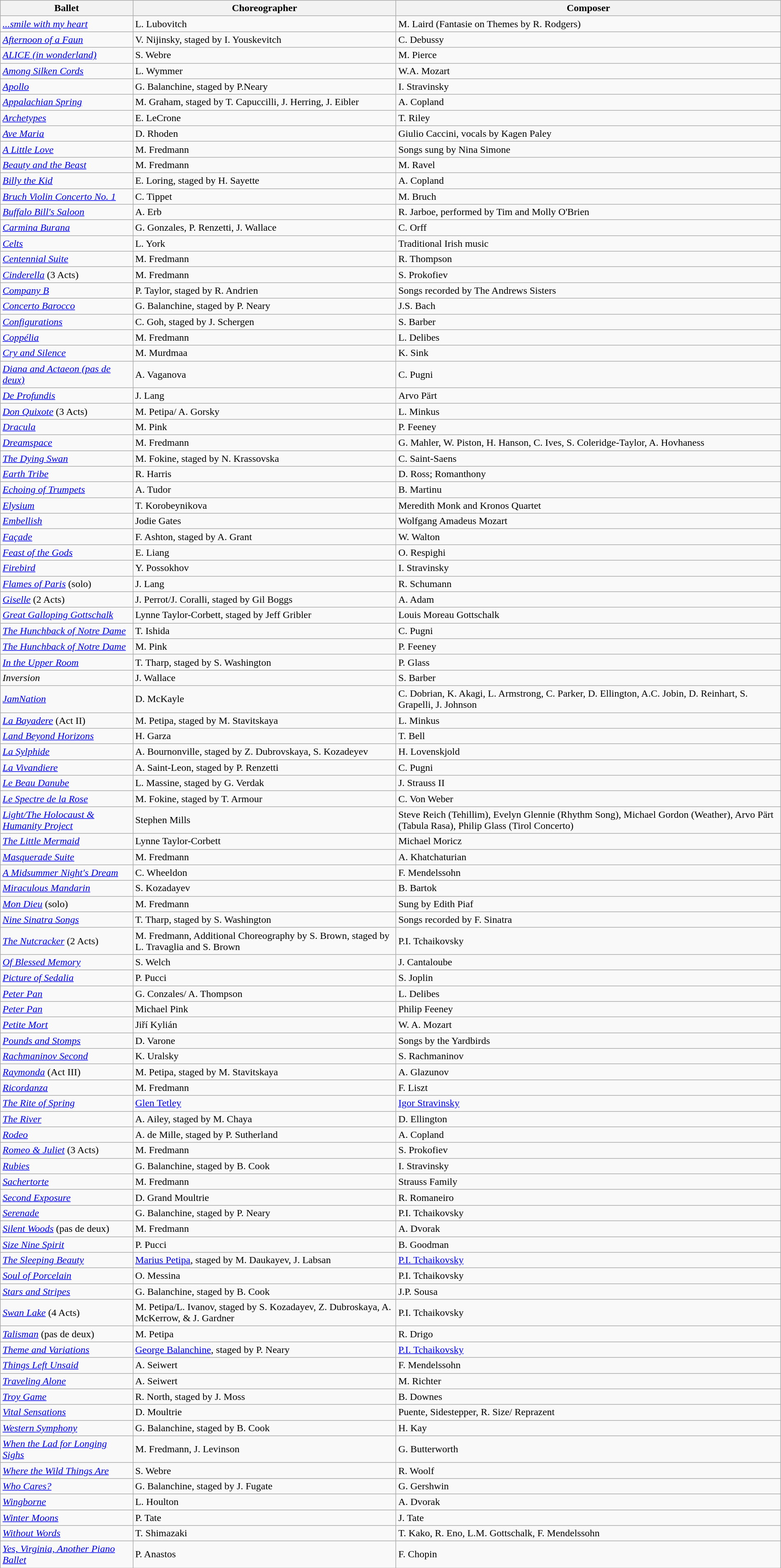<table style="margin: 1em auto 1em auto;" class="wikitable" border="1">
<tr>
<th>Ballet</th>
<th>Choreographer</th>
<th>Composer</th>
</tr>
<tr>
<td><em><a href='#'>...smile with my heart</a></em></td>
<td>L. Lubovitch</td>
<td>M. Laird (Fantasie on Themes by R. Rodgers)</td>
</tr>
<tr>
<td><em><a href='#'>Afternoon of a Faun</a></em></td>
<td>V. Nijinsky, staged by I. Youskevitch</td>
<td>C. Debussy</td>
</tr>
<tr>
<td><em><a href='#'>ALICE (in wonderland)</a></em></td>
<td>S. Webre</td>
<td>M. Pierce</td>
</tr>
<tr>
<td><em><a href='#'>Among Silken Cords</a></em></td>
<td>L. Wymmer</td>
<td>W.A. Mozart</td>
</tr>
<tr>
<td><em><a href='#'>Apollo</a></em></td>
<td>G. Balanchine, staged by P.Neary</td>
<td>I. Stravinsky</td>
</tr>
<tr>
<td><em><a href='#'>Appalachian Spring</a></em></td>
<td>M. Graham, staged by T. Capuccilli, J. Herring, J. Eibler</td>
<td>A. Copland</td>
</tr>
<tr>
<td><em><a href='#'>Archetypes</a></em></td>
<td>E. LeCrone</td>
<td>T. Riley</td>
</tr>
<tr>
<td><em><a href='#'>Ave Maria</a></em></td>
<td>D. Rhoden</td>
<td>Giulio Caccini, vocals by Kagen Paley</td>
</tr>
<tr>
<td><em><a href='#'>A Little Love</a></em></td>
<td>M. Fredmann</td>
<td>Songs sung by Nina Simone</td>
</tr>
<tr>
<td><em><a href='#'>Beauty and the Beast</a></em></td>
<td>M. Fredmann</td>
<td>M. Ravel</td>
</tr>
<tr>
<td><em><a href='#'>Billy the Kid</a></em></td>
<td>E. Loring, staged by H. Sayette</td>
<td>A. Copland</td>
</tr>
<tr>
<td><em><a href='#'>Bruch Violin Concerto No. 1</a></em></td>
<td>C. Tippet</td>
<td>M. Bruch</td>
</tr>
<tr>
<td><em><a href='#'>Buffalo Bill's Saloon</a></em></td>
<td>A. Erb</td>
<td>R. Jarboe, performed by Tim and Molly O'Brien</td>
</tr>
<tr>
<td><em><a href='#'>Carmina Burana</a></em></td>
<td>G. Gonzales, P. Renzetti, J. Wallace</td>
<td>C. Orff</td>
</tr>
<tr>
<td><em><a href='#'>Celts</a></em></td>
<td>L. York</td>
<td>Traditional Irish music</td>
</tr>
<tr>
<td><em><a href='#'>Centennial Suite</a></em></td>
<td>M. Fredmann</td>
<td>R. Thompson</td>
</tr>
<tr>
<td><em><a href='#'>Cinderella</a></em> (3 Acts)</td>
<td>M. Fredmann</td>
<td>S. Prokofiev</td>
</tr>
<tr>
<td><em><a href='#'>Company B</a></em></td>
<td>P. Taylor, staged by R. Andrien</td>
<td>Songs recorded by The Andrews Sisters</td>
</tr>
<tr>
<td><em><a href='#'>Concerto Barocco</a></em></td>
<td>G. Balanchine, staged by P. Neary</td>
<td>J.S. Bach</td>
</tr>
<tr>
<td><em><a href='#'>Configurations</a></em></td>
<td>C. Goh, staged by J. Schergen</td>
<td>S. Barber</td>
</tr>
<tr>
<td><em><a href='#'>Coppélia</a></em></td>
<td>M. Fredmann</td>
<td>L. Delibes</td>
</tr>
<tr>
<td><em><a href='#'>Cry and Silence</a></em></td>
<td>M. Murdmaa</td>
<td>K. Sink</td>
</tr>
<tr>
<td><em><a href='#'>Diana and Actaeon (pas de deux)</a></em></td>
<td>A. Vaganova</td>
<td>C. Pugni</td>
</tr>
<tr>
<td><em><a href='#'>De Profundis</a></em></td>
<td>J. Lang</td>
<td>Arvo Pärt</td>
</tr>
<tr>
<td><em><a href='#'>Don Quixote</a></em> (3 Acts)</td>
<td>M. Petipa/ A. Gorsky</td>
<td>L. Minkus</td>
</tr>
<tr>
<td><em><a href='#'>Dracula</a></em></td>
<td>M. Pink</td>
<td>P. Feeney</td>
</tr>
<tr>
<td><em><a href='#'>Dreamspace</a></em></td>
<td>M. Fredmann</td>
<td>G. Mahler, W. Piston, H. Hanson, C. Ives, S. Coleridge-Taylor, A. Hovhaness</td>
</tr>
<tr>
<td><em><a href='#'>The Dying Swan</a></em></td>
<td>M. Fokine, staged by N. Krassovska</td>
<td>C. Saint-Saens</td>
</tr>
<tr>
<td><em><a href='#'>Earth Tribe</a></em></td>
<td>R. Harris</td>
<td>D. Ross; Romanthony</td>
</tr>
<tr>
<td><em><a href='#'>Echoing of Trumpets</a></em></td>
<td>A. Tudor</td>
<td>B. Martinu</td>
</tr>
<tr>
<td><em><a href='#'>Elysium</a></em></td>
<td>T. Korobeynikova</td>
<td>Meredith Monk and Kronos Quartet</td>
</tr>
<tr>
<td><em><a href='#'>Embellish</a></em></td>
<td>Jodie Gates</td>
<td>Wolfgang Amadeus Mozart</td>
</tr>
<tr>
<td><em><a href='#'>Façade</a></em></td>
<td>F. Ashton, staged by A. Grant</td>
<td>W. Walton</td>
</tr>
<tr>
<td><em><a href='#'>Feast of the Gods</a></em></td>
<td>E. Liang</td>
<td>O. Respighi</td>
</tr>
<tr>
<td><em><a href='#'>Firebird</a></em></td>
<td>Y. Possokhov</td>
<td>I. Stravinsky</td>
</tr>
<tr>
<td><em><a href='#'>Flames of Paris</a></em> (solo)</td>
<td>J. Lang</td>
<td>R. Schumann</td>
</tr>
<tr>
<td><em><a href='#'>Giselle</a></em> (2 Acts)</td>
<td>J. Perrot/J. Coralli, staged by Gil Boggs</td>
<td>A. Adam</td>
</tr>
<tr>
<td><em><a href='#'>Great Galloping Gottschalk</a></em></td>
<td>Lynne Taylor-Corbett, staged by Jeff Gribler</td>
<td>Louis Moreau Gottschalk</td>
</tr>
<tr>
<td><em><a href='#'>The Hunchback of Notre Dame</a></em></td>
<td>T. Ishida</td>
<td>C. Pugni</td>
</tr>
<tr>
<td><em><a href='#'>The Hunchback of Notre Dame</a></em></td>
<td>M. Pink</td>
<td>P. Feeney</td>
</tr>
<tr>
<td><em><a href='#'>In the Upper Room</a></em></td>
<td>T. Tharp, staged by S. Washington</td>
<td>P. Glass</td>
</tr>
<tr>
<td><em>Inversion</em></td>
<td>J. Wallace</td>
<td>S. Barber</td>
</tr>
<tr>
<td><em><a href='#'>JamNation</a></em></td>
<td>D. McKayle</td>
<td>C. Dobrian, K. Akagi, L. Armstrong, C. Parker, D. Ellington, A.C. Jobin, D. Reinhart, S. Grapelli, J. Johnson</td>
</tr>
<tr>
<td><em><a href='#'>La Bayadere</a></em> (Act II)</td>
<td>M. Petipa, staged by M. Stavitskaya</td>
<td>L. Minkus</td>
</tr>
<tr>
<td><em><a href='#'>Land Beyond Horizons</a></em></td>
<td>H. Garza</td>
<td>T. Bell</td>
</tr>
<tr>
<td><em><a href='#'>La Sylphide</a></em></td>
<td>A. Bournonville, staged by Z. Dubrovskaya, S. Kozadeyev</td>
<td>H. Lovenskjold</td>
</tr>
<tr>
<td><em><a href='#'>La Vivandiere</a></em></td>
<td>A. Saint-Leon, staged by P. Renzetti</td>
<td>C. Pugni</td>
</tr>
<tr>
<td><em><a href='#'>Le Beau Danube</a></em></td>
<td>L. Massine, staged by G. Verdak</td>
<td>J. Strauss II</td>
</tr>
<tr>
<td><em><a href='#'>Le Spectre de la Rose</a></em></td>
<td>M. Fokine, staged by T. Armour</td>
<td>C. Von Weber</td>
</tr>
<tr>
<td><em><a href='#'>Light/The Holocaust & Humanity Project</a></em></td>
<td>Stephen Mills</td>
<td>Steve Reich (Tehillim), Evelyn Glennie (Rhythm Song), Michael Gordon (Weather), Arvo Pärt (Tabula Rasa), Philip Glass (Tirol Concerto)</td>
</tr>
<tr>
<td><em><a href='#'>The Little Mermaid</a></em></td>
<td>Lynne Taylor-Corbett</td>
<td>Michael Moricz</td>
</tr>
<tr>
<td><em><a href='#'>Masquerade Suite</a></em></td>
<td>M. Fredmann</td>
<td>A. Khatchaturian</td>
</tr>
<tr>
<td><em><a href='#'>A Midsummer Night's Dream</a></em></td>
<td>C. Wheeldon</td>
<td>F. Mendelssohn</td>
</tr>
<tr>
<td><em><a href='#'>Miraculous Mandarin</a></em></td>
<td>S. Kozadayev</td>
<td>B. Bartok</td>
</tr>
<tr>
<td><em><a href='#'>Mon Dieu</a></em> (solo)</td>
<td>M. Fredmann</td>
<td>Sung by Edith Piaf</td>
</tr>
<tr>
<td><em><a href='#'>Nine Sinatra Songs</a></em></td>
<td>T. Tharp, staged by S. Washington</td>
<td>Songs recorded by F. Sinatra</td>
</tr>
<tr>
<td><em><a href='#'>The Nutcracker</a></em> (2 Acts)</td>
<td>M. Fredmann, Additional Choreography by S. Brown, staged by L. Travaglia and S. Brown</td>
<td>P.I. Tchaikovsky</td>
</tr>
<tr>
<td><em><a href='#'>Of Blessed Memory</a></em></td>
<td>S. Welch</td>
<td>J. Cantaloube</td>
</tr>
<tr>
<td><em><a href='#'>Picture of Sedalia</a></em></td>
<td>P. Pucci</td>
<td>S. Joplin</td>
</tr>
<tr>
<td><em><a href='#'>Peter Pan</a></em></td>
<td>G. Conzales/ A. Thompson</td>
<td>L. Delibes</td>
</tr>
<tr>
<td><em><a href='#'>Peter Pan</a></em></td>
<td>Michael Pink</td>
<td>Philip Feeney</td>
</tr>
<tr>
<td><em><a href='#'>Petite Mort</a></em></td>
<td>Jiří Kylián</td>
<td>W. A. Mozart</td>
</tr>
<tr>
<td><em><a href='#'>Pounds and Stomps</a></em></td>
<td>D. Varone</td>
<td>Songs by the Yardbirds</td>
</tr>
<tr>
<td><em><a href='#'>Rachmaninov Second</a></em></td>
<td>K. Uralsky</td>
<td>S. Rachmaninov</td>
</tr>
<tr>
<td><em><a href='#'>Raymonda</a></em> (Act III)</td>
<td>M. Petipa, staged by M. Stavitskaya</td>
<td>A. Glazunov</td>
</tr>
<tr>
<td><em><a href='#'>Ricordanza</a></em></td>
<td>M. Fredmann</td>
<td>F. Liszt</td>
</tr>
<tr>
<td><em><a href='#'>The Rite of Spring</a></em></td>
<td><a href='#'>Glen Tetley</a></td>
<td><a href='#'>Igor Stravinsky</a></td>
</tr>
<tr>
<td><em><a href='#'>The River</a></em></td>
<td>A. Ailey, staged by M. Chaya</td>
<td>D. Ellington</td>
</tr>
<tr>
<td><em><a href='#'>Rodeo</a></em></td>
<td>A. de Mille, staged by P. Sutherland</td>
<td>A. Copland</td>
</tr>
<tr>
<td><em><a href='#'>Romeo & Juliet</a></em> (3 Acts)</td>
<td>M. Fredmann</td>
<td>S. Prokofiev</td>
</tr>
<tr>
<td><em><a href='#'>Rubies</a></em></td>
<td>G. Balanchine, staged by B. Cook</td>
<td>I. Stravinsky</td>
</tr>
<tr>
<td><em><a href='#'>Sachertorte</a></em></td>
<td>M. Fredmann</td>
<td>Strauss Family</td>
</tr>
<tr>
<td><em><a href='#'>Second Exposure</a></em></td>
<td>D. Grand Moultrie</td>
<td>R. Romaneiro</td>
</tr>
<tr>
<td><em><a href='#'>Serenade</a></em></td>
<td>G. Balanchine, staged by P. Neary</td>
<td>P.I. Tchaikovsky</td>
</tr>
<tr>
<td><em><a href='#'>Silent Woods</a></em> (pas de deux)</td>
<td>M. Fredmann</td>
<td>A. Dvorak</td>
</tr>
<tr>
<td><em><a href='#'>Size Nine Spirit</a></em></td>
<td>P. Pucci</td>
<td>B. Goodman</td>
</tr>
<tr>
<td><em><a href='#'>The Sleeping Beauty</a></em></td>
<td><a href='#'>Marius Petipa</a>, staged by M. Daukayev, J. Labsan</td>
<td><a href='#'>P.I. Tchaikovsky</a></td>
</tr>
<tr>
<td><em><a href='#'>Soul of Porcelain</a></em></td>
<td>O. Messina</td>
<td>P.I. Tchaikovsky</td>
</tr>
<tr>
<td><em><a href='#'>Stars and Stripes</a></em></td>
<td>G. Balanchine, staged by B. Cook</td>
<td>J.P. Sousa</td>
</tr>
<tr>
<td><em><a href='#'>Swan Lake</a></em> (4 Acts)</td>
<td>M. Petipa/L. Ivanov, staged by S. Kozadayev, Z. Dubroskaya, A. McKerrow, & J. Gardner</td>
<td>P.I. Tchaikovsky</td>
</tr>
<tr>
<td><em><a href='#'>Talisman</a></em> (pas de deux)</td>
<td>M. Petipa</td>
<td>R. Drigo</td>
</tr>
<tr>
<td><em><a href='#'>Theme and Variations</a></em></td>
<td><a href='#'>George Balanchine</a>, staged by P. Neary</td>
<td><a href='#'>P.I. Tchaikovsky</a></td>
</tr>
<tr>
<td><em><a href='#'>Things Left Unsaid</a></em></td>
<td>A. Seiwert</td>
<td>F. Mendelssohn</td>
</tr>
<tr>
<td><em><a href='#'>Traveling Alone</a></em></td>
<td>A. Seiwert</td>
<td>M. Richter</td>
</tr>
<tr>
<td><em><a href='#'>Troy Game</a></em></td>
<td>R. North, staged by J. Moss</td>
<td>B. Downes</td>
</tr>
<tr>
<td><em><a href='#'>Vital Sensations</a></em></td>
<td>D. Moultrie</td>
<td>Puente, Sidestepper, R. Size/ Reprazent</td>
</tr>
<tr>
<td><em><a href='#'>Western Symphony</a></em></td>
<td>G. Balanchine, staged by B. Cook</td>
<td>H. Kay</td>
</tr>
<tr>
<td><em><a href='#'>When the Lad for Longing Sighs</a></em></td>
<td>M. Fredmann, J. Levinson</td>
<td>G. Butterworth</td>
</tr>
<tr>
<td><em><a href='#'>Where the Wild Things Are</a></em></td>
<td>S. Webre</td>
<td>R. Woolf</td>
</tr>
<tr>
<td><em><a href='#'>Who Cares?</a></em></td>
<td>G. Balanchine, staged by J. Fugate</td>
<td>G. Gershwin</td>
</tr>
<tr>
<td><em><a href='#'>Wingborne</a></em></td>
<td>L. Houlton</td>
<td>A. Dvorak</td>
</tr>
<tr>
<td><em><a href='#'>Winter Moons</a></em></td>
<td>P. Tate</td>
<td>J. Tate</td>
</tr>
<tr>
<td><em><a href='#'>Without Words</a></em></td>
<td>T. Shimazaki</td>
<td>T. Kako, R. Eno, L.M. Gottschalk, F. Mendelssohn</td>
</tr>
<tr>
<td><em><a href='#'>Yes, Virginia, Another Piano Ballet</a></em></td>
<td>P. Anastos</td>
<td>F. Chopin</td>
</tr>
</table>
